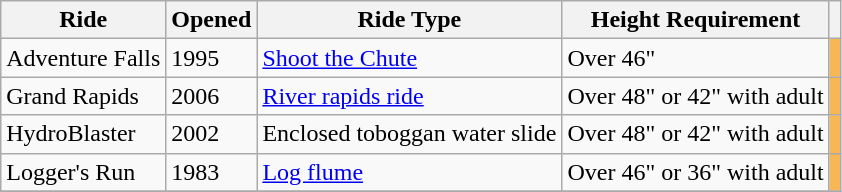<table class="sortable wikitable">
<tr>
<th>Ride</th>
<th>Opened</th>
<th>Ride Type</th>
<th>Height Requirement</th>
<th></th>
</tr>
<tr>
<td>Adventure Falls</td>
<td>1995</td>
<td style="text-align:left"><a href='#'>Shoot the Chute</a></td>
<td>Over 46"</td>
<td bgcolor="#F7B754" align=center><strong></strong></td>
</tr>
<tr>
<td>Grand Rapids</td>
<td>2006</td>
<td style="text-align:left"><a href='#'>River rapids ride</a></td>
<td>Over 48" or 42" with adult</td>
<td bgcolor="#F7B754" align=center><strong></strong></td>
</tr>
<tr>
<td>HydroBlaster</td>
<td>2002</td>
<td style="text-align:left">Enclosed toboggan water slide</td>
<td>Over 48" or 42" with adult</td>
<td bgcolor="#F7B754" align=center><strong></strong></td>
</tr>
<tr>
<td>Logger's Run</td>
<td>1983</td>
<td style="text-align:left"><a href='#'>Log flume</a></td>
<td>Over 46" or 36" with adult</td>
<td bgcolor="#F7B754" align=center><strong></strong></td>
</tr>
<tr>
</tr>
</table>
